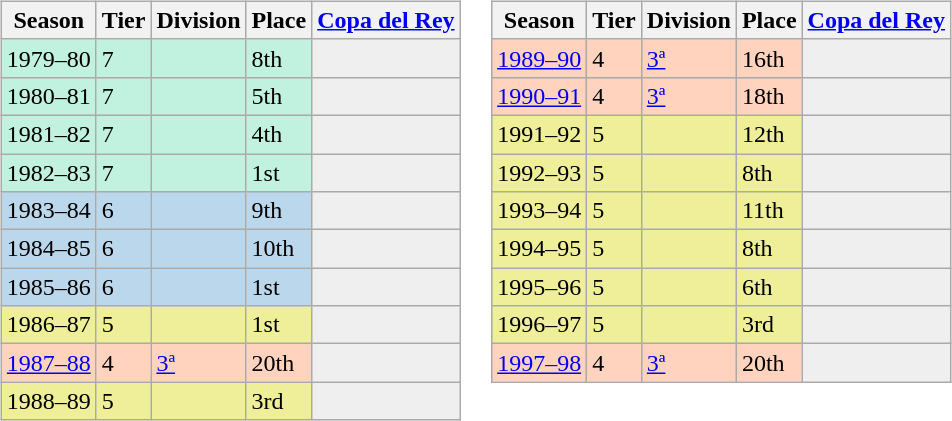<table>
<tr>
<td valign="top" width=0%><br><table class="wikitable">
<tr style="background:#f0f6fa;">
<th>Season</th>
<th>Tier</th>
<th>Division</th>
<th>Place</th>
<th><a href='#'>Copa del Rey</a></th>
</tr>
<tr>
<td style="background:#C0F2DF;">1979–80</td>
<td style="background:#C0F2DF;">7</td>
<td style="background:#C0F2DF;"></td>
<td style="background:#C0F2DF;">8th</td>
<th style="background:#efefef;"></th>
</tr>
<tr>
<td style="background:#C0F2DF;">1980–81</td>
<td style="background:#C0F2DF;">7</td>
<td style="background:#C0F2DF;"></td>
<td style="background:#C0F2DF;">5th</td>
<th style="background:#efefef;"></th>
</tr>
<tr>
<td style="background:#C0F2DF;">1981–82</td>
<td style="background:#C0F2DF;">7</td>
<td style="background:#C0F2DF;"></td>
<td style="background:#C0F2DF;">4th</td>
<th style="background:#efefef;"></th>
</tr>
<tr>
<td style="background:#C0F2DF;">1982–83</td>
<td style="background:#C0F2DF;">7</td>
<td style="background:#C0F2DF;"></td>
<td style="background:#C0F2DF;">1st</td>
<th style="background:#efefef;"></th>
</tr>
<tr>
<td style="background:#BBD7EC;">1983–84</td>
<td style="background:#BBD7EC;">6</td>
<td style="background:#BBD7EC;"></td>
<td style="background:#BBD7EC;">9th</td>
<th style="background:#efefef;"></th>
</tr>
<tr>
<td style="background:#BBD7EC;">1984–85</td>
<td style="background:#BBD7EC;">6</td>
<td style="background:#BBD7EC;"></td>
<td style="background:#BBD7EC;">10th</td>
<th style="background:#efefef;"></th>
</tr>
<tr>
<td style="background:#BBD7EC;">1985–86</td>
<td style="background:#BBD7EC;">6</td>
<td style="background:#BBD7EC;"></td>
<td style="background:#BBD7EC;">1st</td>
<th style="background:#efefef;"></th>
</tr>
<tr>
<td style="background:#EFEF99;">1986–87</td>
<td style="background:#EFEF99;">5</td>
<td style="background:#EFEF99;"></td>
<td style="background:#EFEF99;">1st</td>
<th style="background:#efefef;"></th>
</tr>
<tr>
<td style="background:#FFD3BD;"><a href='#'>1987–88</a></td>
<td style="background:#FFD3BD;">4</td>
<td style="background:#FFD3BD;"><a href='#'>3ª</a></td>
<td style="background:#FFD3BD;">20th</td>
<th style="background:#efefef;"></th>
</tr>
<tr>
<td style="background:#EFEF99;">1988–89</td>
<td style="background:#EFEF99;">5</td>
<td style="background:#EFEF99;"></td>
<td style="background:#EFEF99;">3rd</td>
<th style="background:#efefef;"></th>
</tr>
</table>
</td>
<td valign="top" width=0%><br><table class="wikitable">
<tr style="background:#f0f6fa;">
<th>Season</th>
<th>Tier</th>
<th>Division</th>
<th>Place</th>
<th><a href='#'>Copa del Rey</a></th>
</tr>
<tr>
<td style="background:#FFD3BD;"><a href='#'>1989–90</a></td>
<td style="background:#FFD3BD;">4</td>
<td style="background:#FFD3BD;"><a href='#'>3ª</a></td>
<td style="background:#FFD3BD;">16th</td>
<th style="background:#efefef;"></th>
</tr>
<tr>
<td style="background:#FFD3BD;"><a href='#'>1990–91</a></td>
<td style="background:#FFD3BD;">4</td>
<td style="background:#FFD3BD;"><a href='#'>3ª</a></td>
<td style="background:#FFD3BD;">18th</td>
<th style="background:#efefef;"></th>
</tr>
<tr>
<td style="background:#EFEF99;">1991–92</td>
<td style="background:#EFEF99;">5</td>
<td style="background:#EFEF99;"></td>
<td style="background:#EFEF99;">12th</td>
<th style="background:#efefef;"></th>
</tr>
<tr>
<td style="background:#EFEF99;">1992–93</td>
<td style="background:#EFEF99;">5</td>
<td style="background:#EFEF99;"></td>
<td style="background:#EFEF99;">8th</td>
<th style="background:#efefef;"></th>
</tr>
<tr>
<td style="background:#EFEF99;">1993–94</td>
<td style="background:#EFEF99;">5</td>
<td style="background:#EFEF99;"></td>
<td style="background:#EFEF99;">11th</td>
<th style="background:#efefef;"></th>
</tr>
<tr>
<td style="background:#EFEF99;">1994–95</td>
<td style="background:#EFEF99;">5</td>
<td style="background:#EFEF99;"></td>
<td style="background:#EFEF99;">8th</td>
<th style="background:#efefef;"></th>
</tr>
<tr>
<td style="background:#EFEF99;">1995–96</td>
<td style="background:#EFEF99;">5</td>
<td style="background:#EFEF99;"></td>
<td style="background:#EFEF99;">6th</td>
<th style="background:#efefef;"></th>
</tr>
<tr>
<td style="background:#EFEF99;">1996–97</td>
<td style="background:#EFEF99;">5</td>
<td style="background:#EFEF99;"></td>
<td style="background:#EFEF99;">3rd</td>
<th style="background:#efefef;"></th>
</tr>
<tr>
<td style="background:#FFD3BD;"><a href='#'>1997–98</a></td>
<td style="background:#FFD3BD;">4</td>
<td style="background:#FFD3BD;"><a href='#'>3ª</a></td>
<td style="background:#FFD3BD;">20th</td>
<th style="background:#efefef;"></th>
</tr>
</table>
</td>
</tr>
</table>
